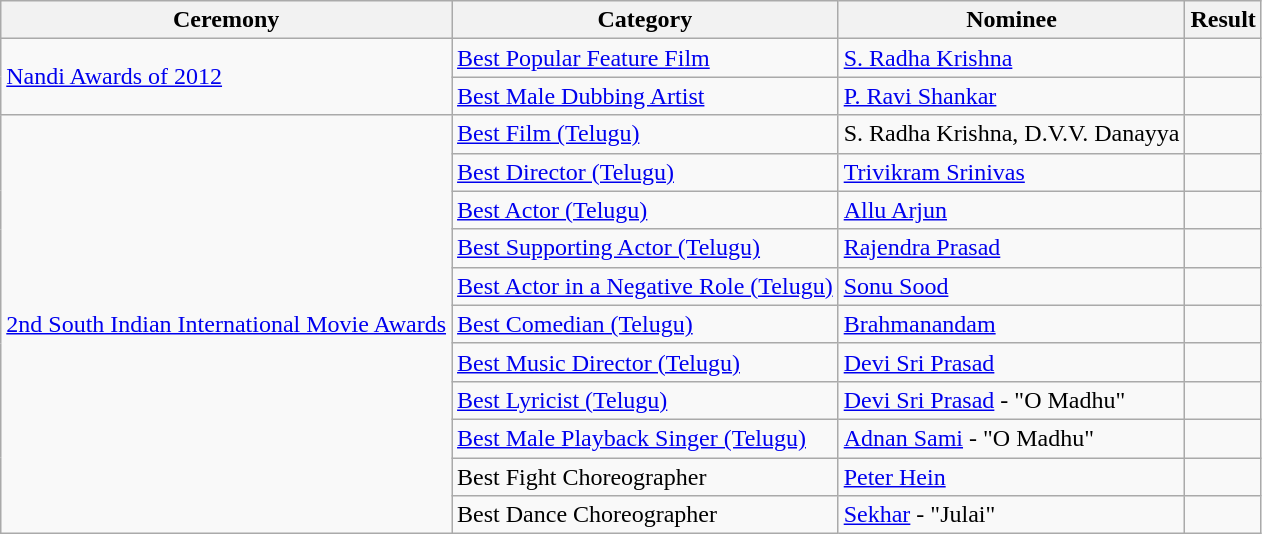<table class="wikitable">
<tr>
<th>Ceremony</th>
<th>Category</th>
<th>Nominee</th>
<th>Result</th>
</tr>
<tr>
<td rowspan="2"><a href='#'>Nandi Awards of 2012</a></td>
<td><a href='#'>Best Popular Feature Film</a></td>
<td><a href='#'>S. Radha Krishna</a></td>
<td></td>
</tr>
<tr>
<td><a href='#'>Best Male Dubbing Artist</a></td>
<td><a href='#'>P. Ravi Shankar</a></td>
<td></td>
</tr>
<tr>
<td rowspan="11"><a href='#'>2nd South Indian International Movie Awards</a></td>
<td><a href='#'>Best Film (Telugu)</a></td>
<td>S. Radha Krishna, D.V.V. Danayya</td>
<td></td>
</tr>
<tr>
<td><a href='#'>Best Director (Telugu)</a></td>
<td><a href='#'>Trivikram Srinivas</a></td>
<td></td>
</tr>
<tr>
<td><a href='#'>Best Actor (Telugu)</a></td>
<td><a href='#'>Allu Arjun</a></td>
<td></td>
</tr>
<tr>
<td><a href='#'>Best Supporting Actor (Telugu)</a></td>
<td><a href='#'>Rajendra Prasad</a></td>
<td></td>
</tr>
<tr>
<td><a href='#'>Best Actor in a Negative Role (Telugu)</a></td>
<td><a href='#'>Sonu Sood</a></td>
<td></td>
</tr>
<tr>
<td><a href='#'>Best Comedian (Telugu)</a></td>
<td><a href='#'>Brahmanandam</a></td>
<td></td>
</tr>
<tr>
<td><a href='#'>Best Music Director (Telugu)</a></td>
<td><a href='#'>Devi Sri Prasad</a></td>
<td></td>
</tr>
<tr>
<td><a href='#'>Best Lyricist (Telugu)</a></td>
<td><a href='#'>Devi Sri Prasad</a> - "O Madhu"</td>
<td></td>
</tr>
<tr>
<td><a href='#'>Best Male Playback Singer (Telugu)</a></td>
<td><a href='#'>Adnan Sami</a> - "O Madhu"</td>
<td></td>
</tr>
<tr>
<td>Best Fight Choreographer</td>
<td><a href='#'>Peter Hein</a></td>
<td></td>
</tr>
<tr>
<td>Best Dance Choreographer</td>
<td><a href='#'>Sekhar</a> - "Julai"</td>
<td></td>
</tr>
</table>
